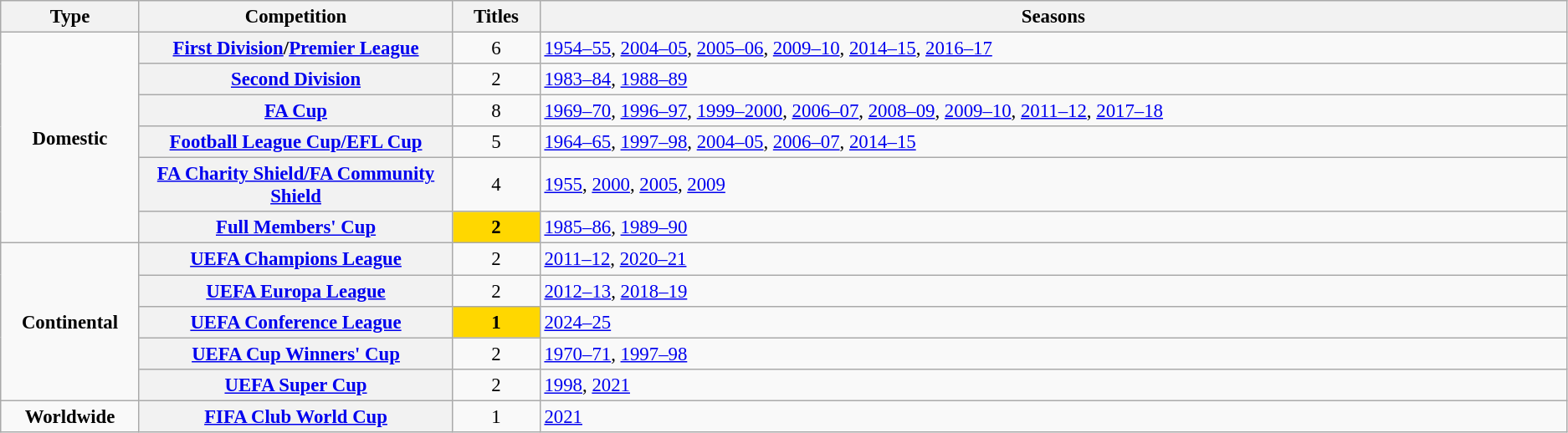<table class="wikitable plainrowheaders" style="font-size:95%; text-align:center;">
<tr>
<th style="width: 1%;">Type</th>
<th style="width: 5%;">Competition</th>
<th style="width: 1%;">Titles</th>
<th style="width: 21%;">Seasons</th>
</tr>
<tr>
<td rowspan="6"><strong>Domestic</strong></td>
<th scope=row><a href='#'>First Division</a>/<a href='#'>Premier League</a></th>
<td align="center">6</td>
<td align="left"><a href='#'>1954–55</a>, <a href='#'>2004–05</a>, <a href='#'>2005–06</a>, <a href='#'>2009–10</a>, <a href='#'>2014–15</a>, <a href='#'>2016–17</a></td>
</tr>
<tr>
<th scope=row><a href='#'>Second Division</a></th>
<td align="center">2</td>
<td align="left"><a href='#'>1983–84</a>, <a href='#'>1988–89</a></td>
</tr>
<tr>
<th scope=row><a href='#'>FA Cup</a></th>
<td align="center">8</td>
<td align="left"><a href='#'>1969–70</a>, <a href='#'>1996–97</a>, <a href='#'>1999–2000</a>, <a href='#'>2006–07</a>, <a href='#'>2008–09</a>, <a href='#'>2009–10</a>, <a href='#'>2011–12</a>, <a href='#'>2017–18</a></td>
</tr>
<tr>
<th scope=row><a href='#'>Football League Cup/EFL Cup</a></th>
<td align="center">5</td>
<td align="left"><a href='#'>1964–65</a>, <a href='#'>1997–98</a>, <a href='#'>2004–05</a>, <a href='#'>2006–07</a>, <a href='#'>2014–15</a></td>
</tr>
<tr>
<th scope=row><a href='#'>FA Charity Shield/FA Community Shield</a></th>
<td align="center">4</td>
<td align="left"><a href='#'>1955</a>, <a href='#'>2000</a>, <a href='#'>2005</a>, <a href='#'>2009</a></td>
</tr>
<tr>
<th scope=row><a href='#'>Full Members' Cup</a></th>
<td style="background-color:gold" align="center"><strong>2</strong></td>
<td align="left"><a href='#'>1985–86</a>, <a href='#'>1989–90</a></td>
</tr>
<tr>
<td rowspan="5"><strong>Continental</strong></td>
<th scope=row><a href='#'>UEFA Champions League</a></th>
<td align="center">2</td>
<td align="left"><a href='#'>2011–12</a>, <a href='#'>2020–21</a></td>
</tr>
<tr>
<th scope=row><a href='#'>UEFA Europa League</a></th>
<td align="center">2</td>
<td align="left"><a href='#'>2012–13</a>, <a href='#'>2018–19</a></td>
</tr>
<tr>
<th scope=row><a href='#'>UEFA Conference League</a></th>
<td style="background-color:gold" align="center"><strong>1</strong></td>
<td align="left"><a href='#'>2024–25</a></td>
</tr>
<tr>
<th scope=row><a href='#'>UEFA Cup Winners' Cup</a></th>
<td align="center">2</td>
<td align="left"><a href='#'>1970–71</a>, <a href='#'>1997–98</a></td>
</tr>
<tr>
<th scope=row><a href='#'>UEFA Super Cup</a></th>
<td align="center">2</td>
<td align="left"><a href='#'>1998</a>, <a href='#'>2021</a></td>
</tr>
<tr>
<td><strong>Worldwide</strong></td>
<th scope=row><a href='#'>FIFA Club World Cup</a></th>
<td align="center">1</td>
<td align="left"><a href='#'>2021</a></td>
</tr>
</table>
